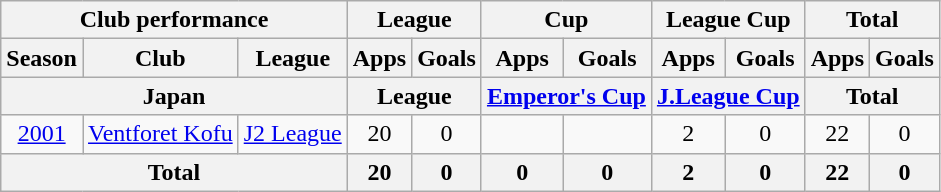<table class="wikitable" style="text-align:center;">
<tr>
<th colspan=3>Club performance</th>
<th colspan=2>League</th>
<th colspan=2>Cup</th>
<th colspan=2>League Cup</th>
<th colspan=2>Total</th>
</tr>
<tr>
<th>Season</th>
<th>Club</th>
<th>League</th>
<th>Apps</th>
<th>Goals</th>
<th>Apps</th>
<th>Goals</th>
<th>Apps</th>
<th>Goals</th>
<th>Apps</th>
<th>Goals</th>
</tr>
<tr>
<th colspan=3>Japan</th>
<th colspan=2>League</th>
<th colspan=2><a href='#'>Emperor's Cup</a></th>
<th colspan=2><a href='#'>J.League Cup</a></th>
<th colspan=2>Total</th>
</tr>
<tr>
<td><a href='#'>2001</a></td>
<td><a href='#'>Ventforet Kofu</a></td>
<td><a href='#'>J2 League</a></td>
<td>20</td>
<td>0</td>
<td></td>
<td></td>
<td>2</td>
<td>0</td>
<td>22</td>
<td>0</td>
</tr>
<tr>
<th colspan=3>Total</th>
<th>20</th>
<th>0</th>
<th>0</th>
<th>0</th>
<th>2</th>
<th>0</th>
<th>22</th>
<th>0</th>
</tr>
</table>
